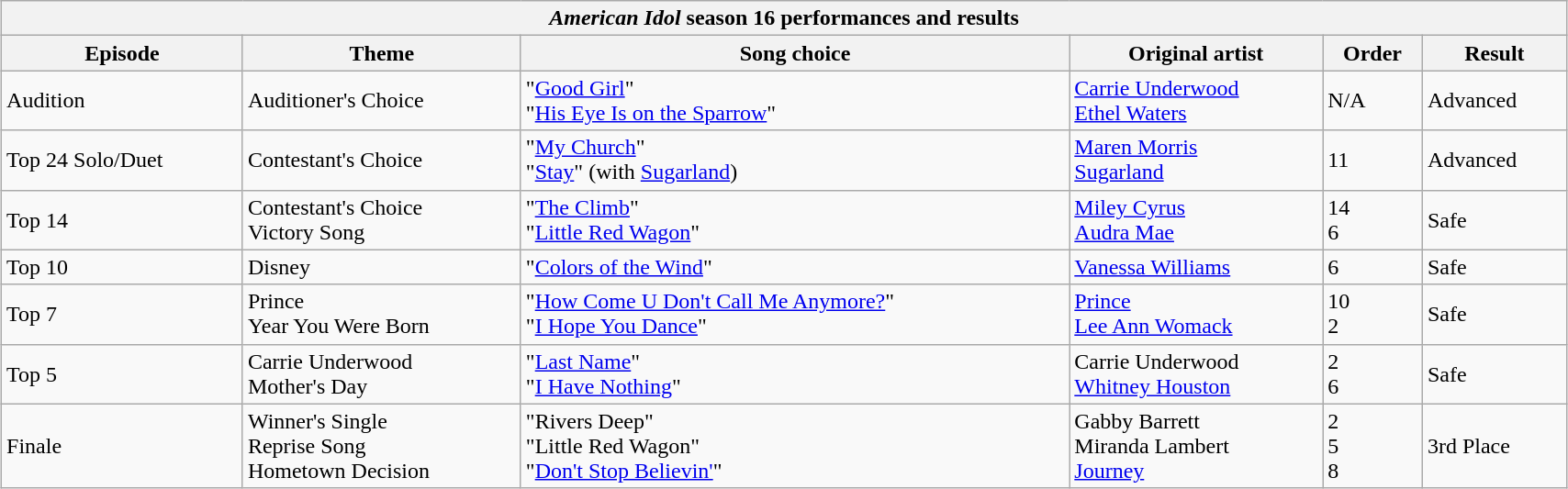<table class="wikitable" style="width:90%; margin:1em auto 1em auto;">
<tr>
<th colspan="6"><em>American Idol</em> season 16 performances and results</th>
</tr>
<tr>
<th>Episode</th>
<th>Theme</th>
<th>Song choice</th>
<th>Original artist</th>
<th>Order</th>
<th>Result</th>
</tr>
<tr>
<td>Audition</td>
<td>Auditioner's Choice</td>
<td>"<a href='#'>Good Girl</a>"<br>"<a href='#'>His Eye Is on the Sparrow</a>"</td>
<td><a href='#'>Carrie Underwood</a><br><a href='#'>Ethel Waters</a></td>
<td>N/A</td>
<td>Advanced</td>
</tr>
<tr>
<td>Top 24 Solo/Duet</td>
<td>Contestant's Choice</td>
<td>"<a href='#'>My Church</a>"<br>"<a href='#'>Stay</a>" (with <a href='#'>Sugarland</a>)</td>
<td><a href='#'>Maren Morris</a><br><a href='#'>Sugarland</a></td>
<td>11</td>
<td>Advanced</td>
</tr>
<tr>
<td>Top 14</td>
<td>Contestant's Choice<br>Victory Song</td>
<td>"<a href='#'>The Climb</a>"<br>"<a href='#'>Little Red Wagon</a>"</td>
<td><a href='#'>Miley Cyrus</a><br><a href='#'>Audra Mae</a></td>
<td>14<br>6</td>
<td>Safe</td>
</tr>
<tr>
<td>Top 10</td>
<td>Disney</td>
<td>"<a href='#'>Colors of the Wind</a>"</td>
<td><a href='#'>Vanessa Williams</a></td>
<td>6</td>
<td>Safe</td>
</tr>
<tr>
<td>Top 7</td>
<td>Prince<br>Year You Were Born</td>
<td>"<a href='#'>How Come U Don't Call Me Anymore?</a>"<br>"<a href='#'>I Hope You Dance</a>"</td>
<td><a href='#'>Prince</a><br><a href='#'>Lee Ann Womack</a></td>
<td>10<br>2</td>
<td>Safe</td>
</tr>
<tr>
<td>Top 5</td>
<td>Carrie Underwood<br>Mother's Day</td>
<td>"<a href='#'>Last Name</a>"<br>"<a href='#'>I Have Nothing</a>"</td>
<td>Carrie Underwood<br><a href='#'>Whitney Houston</a></td>
<td>2<br>6</td>
<td>Safe</td>
</tr>
<tr>
<td>Finale</td>
<td>Winner's Single<br>Reprise Song<br>Hometown Decision</td>
<td>"Rivers Deep"<br>"Little Red Wagon"<br>"<a href='#'>Don't Stop Believin'</a>"</td>
<td>Gabby Barrett<br>Miranda Lambert<br><a href='#'>Journey</a></td>
<td>2<br>5<br>8</td>
<td>3rd Place</td>
</tr>
</table>
